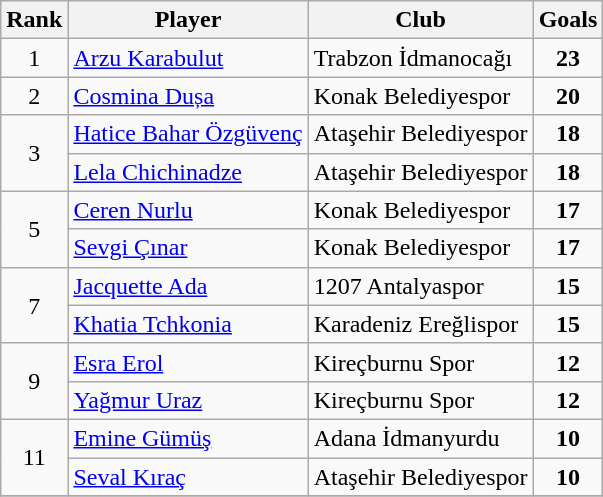<table class="wikitable" style="text-align:center">
<tr>
<th>Rank</th>
<th>Player</th>
<th>Club</th>
<th>Goals</th>
</tr>
<tr>
<td>1</td>
<td align="left"> <a href='#'>Arzu Karabulut</a></td>
<td align="left">Trabzon İdmanocağı</td>
<td><strong>23</strong></td>
</tr>
<tr>
<td>2</td>
<td align="left"> <a href='#'>Cosmina Dușa</a></td>
<td align="left">Konak Belediyespor</td>
<td><strong>20</strong></td>
</tr>
<tr>
<td rowspan="2">3</td>
<td align="left"> <a href='#'>Hatice Bahar Özgüvenç</a></td>
<td align="left">Ataşehir Belediyespor</td>
<td><strong>18</strong></td>
</tr>
<tr>
<td align="left"> <a href='#'>Lela Chichinadze</a></td>
<td align="left">Ataşehir Belediyespor</td>
<td><strong>18</strong></td>
</tr>
<tr>
<td rowspan="2">5</td>
<td align="left"> <a href='#'>Ceren Nurlu</a></td>
<td align="left">Konak Belediyespor</td>
<td><strong>17</strong></td>
</tr>
<tr>
<td align="left"> <a href='#'>Sevgi Çınar</a></td>
<td align="left">Konak Belediyespor</td>
<td><strong>17</strong></td>
</tr>
<tr>
<td rowspan="2">7</td>
<td align="left"> <a href='#'>Jacquette Ada</a></td>
<td align="left">1207 Antalyaspor</td>
<td><strong>15</strong></td>
</tr>
<tr>
<td align="left"> <a href='#'>Khatia Tchkonia</a></td>
<td align="left">Karadeniz Ereğlispor</td>
<td><strong>15</strong></td>
</tr>
<tr>
<td rowspan="2">9</td>
<td align="left"> <a href='#'>Esra Erol</a></td>
<td align="left">Kireçburnu Spor</td>
<td><strong>12</strong></td>
</tr>
<tr>
<td align="left"> <a href='#'>Yağmur Uraz</a></td>
<td align="left">Kireçburnu Spor</td>
<td><strong>12</strong></td>
</tr>
<tr>
<td rowspan="2">11</td>
<td align="left"> <a href='#'>Emine Gümüş</a></td>
<td align="left">Adana İdmanyurdu</td>
<td><strong>10</strong></td>
</tr>
<tr>
<td align="left"> <a href='#'>Seval Kıraç</a></td>
<td align="left">Ataşehir Belediyespor</td>
<td><strong>10</strong></td>
</tr>
<tr>
</tr>
</table>
